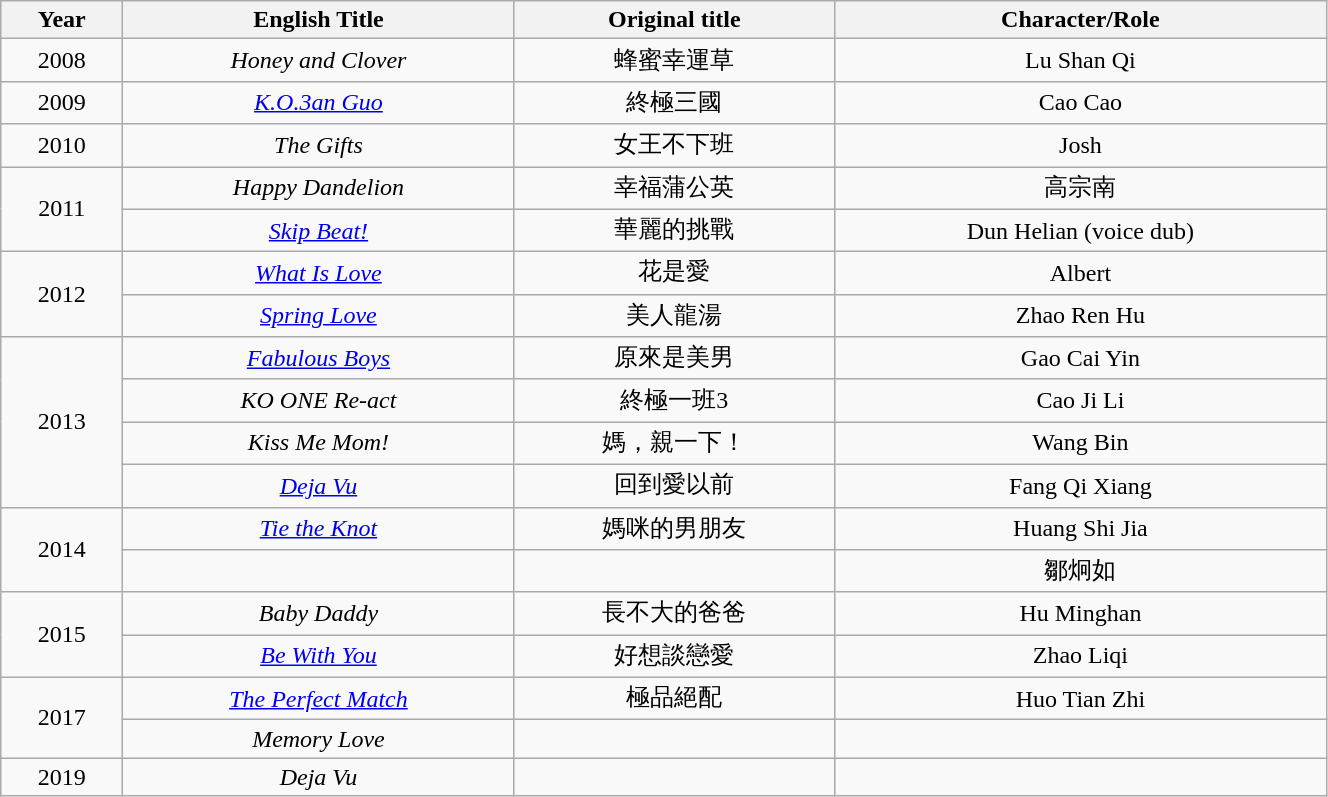<table class="wikitable" style="width:70%; text-align:center;">
<tr>
<th>Year</th>
<th>English Title</th>
<th>Original title</th>
<th>Character/Role</th>
</tr>
<tr>
<td>2008</td>
<td><em>Honey and Clover</em></td>
<td>蜂蜜幸運草</td>
<td>Lu Shan Qi</td>
</tr>
<tr>
<td>2009</td>
<td><em><a href='#'>K.O.3an Guo</a></em></td>
<td>終極三國</td>
<td>Cao Cao</td>
</tr>
<tr>
<td>2010</td>
<td><em>The Gifts</em></td>
<td>女王不下班</td>
<td>Josh</td>
</tr>
<tr>
<td rowspan=2>2011</td>
<td><em>Happy Dandelion</em></td>
<td>幸福蒲公英</td>
<td>高宗南</td>
</tr>
<tr>
<td><em><a href='#'>Skip Beat!</a></em></td>
<td>華麗的挑戰</td>
<td>Dun Helian (voice dub)</td>
</tr>
<tr>
<td rowspan=2>2012</td>
<td><em><a href='#'>What Is Love</a></em></td>
<td>花是愛</td>
<td>Albert</td>
</tr>
<tr>
<td><em><a href='#'>Spring Love</a></em></td>
<td>美人龍湯</td>
<td>Zhao Ren Hu</td>
</tr>
<tr>
<td rowspan=4>2013</td>
<td><em><a href='#'>Fabulous Boys</a></em></td>
<td>原來是美男</td>
<td>Gao Cai Yin</td>
</tr>
<tr>
<td><em>KO ONE Re-act</em></td>
<td>終極一班3</td>
<td>Cao Ji Li</td>
</tr>
<tr>
<td><em>Kiss Me Mom!</em></td>
<td>媽，親一下！</td>
<td>Wang Bin</td>
</tr>
<tr>
<td><em><a href='#'>Deja Vu</a></em></td>
<td>回到愛以前</td>
<td>Fang Qi Xiang</td>
</tr>
<tr>
<td rowspan=2>2014</td>
<td><em><a href='#'>Tie the Knot</a></em></td>
<td>媽咪的男朋友</td>
<td>Huang Shi Jia</td>
</tr>
<tr>
<td></td>
<td></td>
<td>鄒炯如</td>
</tr>
<tr>
<td rowspan=2>2015</td>
<td><em>Baby Daddy</em></td>
<td>長不大的爸爸</td>
<td>Hu Minghan</td>
</tr>
<tr>
<td><em><a href='#'>Be With You</a></em></td>
<td>好想談戀愛</td>
<td>Zhao Liqi</td>
</tr>
<tr>
<td rowspan=2>2017</td>
<td><em><a href='#'>The Perfect Match</a></em></td>
<td>極品絕配</td>
<td>Huo Tian Zhi</td>
</tr>
<tr>
<td><em>Memory Love</em></td>
<td></td>
<td></td>
</tr>
<tr>
<td>2019</td>
<td><em>Deja Vu</em></td>
<td></td>
<td></td>
</tr>
</table>
